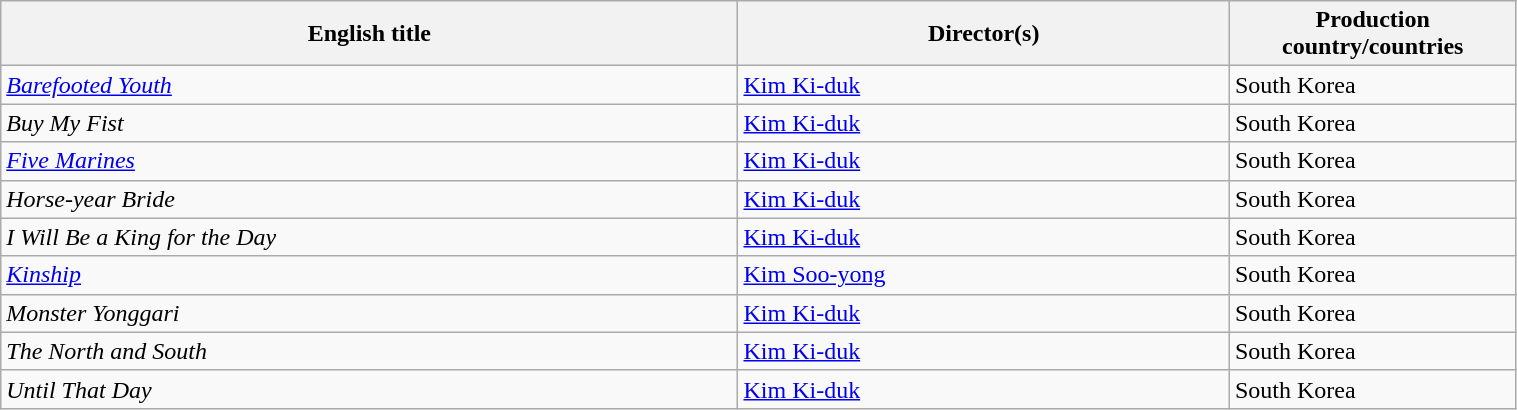<table class="sortable wikitable" width="80%" cellpadding="5">
<tr>
<th width="30%">English title</th>
<th width="20%">Director(s)</th>
<th width="10%">Production country/countries</th>
</tr>
<tr>
<td><em><a href='#'>Barefooted Youth</a></em></td>
<td><a href='#'>Kim Ki-duk</a></td>
<td>South Korea</td>
</tr>
<tr>
<td><em>Buy My Fist</em></td>
<td><a href='#'>Kim Ki-duk</a></td>
<td>South Korea</td>
</tr>
<tr>
<td><em><a href='#'>Five Marines</a></em></td>
<td><a href='#'>Kim Ki-duk</a></td>
<td>South Korea</td>
</tr>
<tr>
<td><em>Horse-year Bride</em></td>
<td><a href='#'>Kim Ki-duk</a></td>
<td>South Korea</td>
</tr>
<tr>
<td><em>I Will Be a King for the Day</em></td>
<td><a href='#'>Kim Ki-duk</a></td>
<td>South Korea</td>
</tr>
<tr>
<td><em><a href='#'>Kinship</a></em></td>
<td><a href='#'>Kim Soo-yong</a></td>
<td>South Korea</td>
</tr>
<tr>
<td><em>Monster Yonggari</em></td>
<td><a href='#'>Kim Ki-duk</a></td>
<td>South Korea</td>
</tr>
<tr>
<td><em>The North and South</em></td>
<td><a href='#'>Kim Ki-duk</a></td>
<td>South Korea</td>
</tr>
<tr>
<td><em>Until That Day</em></td>
<td><a href='#'>Kim Ki-duk</a></td>
<td>South Korea</td>
</tr>
</table>
